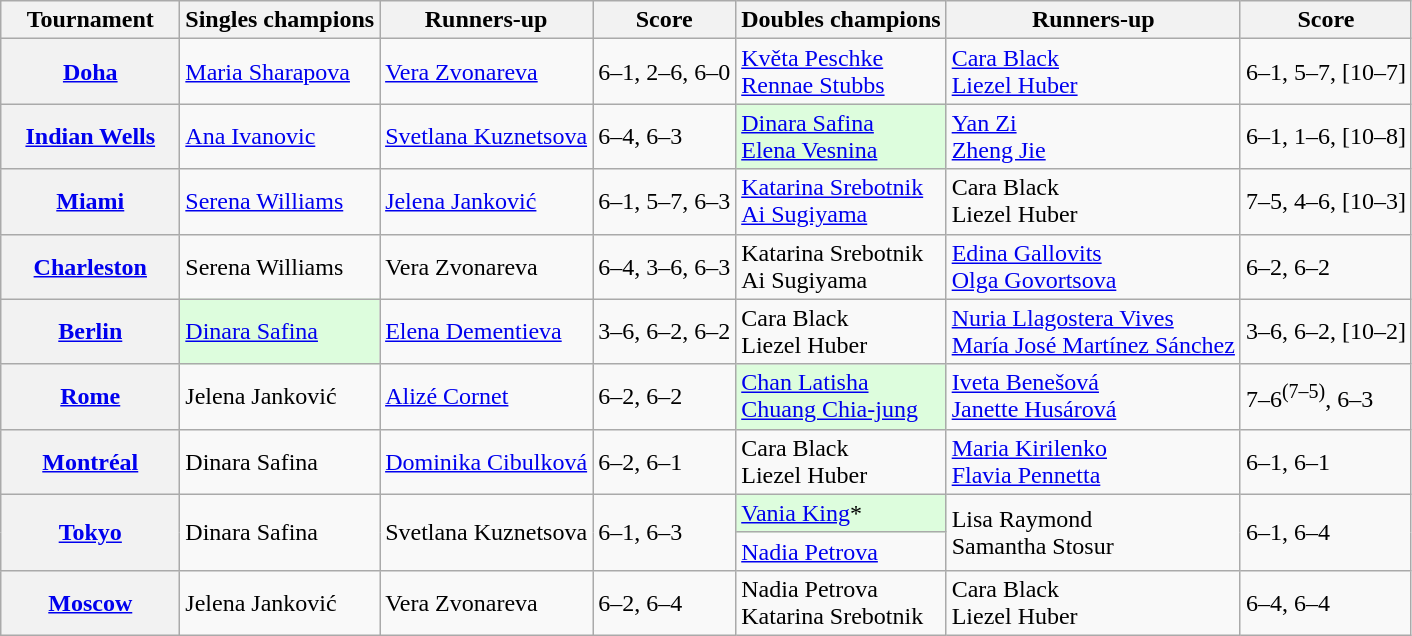<table class="wikitable plainrowheaders">
<tr>
<th scope="col" style="min-width:7em">Tournament</th>
<th scope="col">Singles champions</th>
<th scope="col">Runners-up</th>
<th scope="col">Score</th>
<th scope="col">Doubles champions</th>
<th scope="col">Runners-up</th>
<th scope="col">Score</th>
</tr>
<tr>
<th scope="row"><strong><a href='#'>Doha</a></strong><br></th>
<td> <a href='#'>Maria Sharapova</a></td>
<td> <a href='#'>Vera Zvonareva</a></td>
<td>6–1, 2–6, 6–0</td>
<td> <a href='#'>Květa Peschke</a> <br>  <a href='#'>Rennae Stubbs</a></td>
<td> <a href='#'>Cara Black</a> <br>  <a href='#'>Liezel Huber</a></td>
<td>6–1, 5–7, [10–7]</td>
</tr>
<tr>
<th scope="row"><strong><a href='#'>Indian Wells</a></strong><br></th>
<td> <a href='#'>Ana Ivanovic</a></td>
<td> <a href='#'>Svetlana Kuznetsova</a></td>
<td>6–4, 6–3</td>
<td style="background:#ddfddd"> <a href='#'>Dinara Safina</a> <br>  <a href='#'>Elena Vesnina</a></td>
<td> <a href='#'>Yan Zi</a> <br>  <a href='#'>Zheng Jie</a></td>
<td>6–1, 1–6, [10–8]</td>
</tr>
<tr>
<th scope="row"><strong><a href='#'>Miami</a></strong><br></th>
<td> <a href='#'>Serena Williams</a></td>
<td> <a href='#'>Jelena Janković</a></td>
<td>6–1, 5–7, 6–3</td>
<td> <a href='#'>Katarina Srebotnik</a> <br>  <a href='#'>Ai Sugiyama</a></td>
<td> Cara Black <br>  Liezel Huber</td>
<td>7–5, 4–6, [10–3]</td>
</tr>
<tr>
<th scope="row"><strong><a href='#'>Charleston</a></strong><br></th>
<td> Serena Williams</td>
<td> Vera Zvonareva</td>
<td>6–4, 3–6, 6–3</td>
<td> Katarina Srebotnik <br>  Ai Sugiyama</td>
<td> <a href='#'>Edina Gallovits</a> <br>  <a href='#'>Olga Govortsova</a></td>
<td>6–2, 6–2</td>
</tr>
<tr>
<th scope="row"><strong><a href='#'>Berlin</a></strong><br></th>
<td style="background:#ddfddd"> <a href='#'>Dinara Safina</a></td>
<td> <a href='#'>Elena Dementieva</a></td>
<td>3–6, 6–2, 6–2</td>
<td> Cara Black <br>  Liezel Huber</td>
<td> <a href='#'>Nuria Llagostera Vives</a> <br>  <a href='#'>María José Martínez Sánchez</a></td>
<td>3–6, 6–2, [10–2]</td>
</tr>
<tr>
<th scope="row"><strong><a href='#'>Rome</a></strong><br></th>
<td> Jelena Janković</td>
<td> <a href='#'>Alizé Cornet</a></td>
<td>6–2, 6–2</td>
<td style="background:#ddfddd"> <a href='#'>Chan Latisha</a> <br>  <a href='#'>Chuang Chia-jung</a></td>
<td> <a href='#'>Iveta Benešová</a> <br>  <a href='#'>Janette Husárová</a></td>
<td>7–6<sup>(7–5)</sup>, 6–3</td>
</tr>
<tr>
<th scope="row"><strong><a href='#'>Montréal</a></strong><br></th>
<td> Dinara Safina</td>
<td> <a href='#'>Dominika Cibulková</a></td>
<td>6–2, 6–1</td>
<td> Cara Black <br>  Liezel Huber</td>
<td> <a href='#'>Maria Kirilenko</a> <br>  <a href='#'>Flavia Pennetta</a></td>
<td>6–1, 6–1</td>
</tr>
<tr>
<th scope="row" rowspan=2><strong><a href='#'>Tokyo</a></strong><br></th>
<td rowspan="2"> Dinara Safina</td>
<td rowspan="2"> Svetlana Kuznetsova</td>
<td rowspan="2">6–1, 6–3</td>
<td style="background:#ddfddd"> <a href='#'>Vania King</a>*</td>
<td rowspan="2"> Lisa Raymond <br>  Samantha Stosur</td>
<td rowspan="2">6–1, 6–4</td>
</tr>
<tr>
<td> <a href='#'>Nadia Petrova</a></td>
</tr>
<tr>
<th scope="row"><strong><a href='#'>Moscow</a></strong><br></th>
<td> Jelena Janković</td>
<td> Vera Zvonareva</td>
<td>6–2, 6–4</td>
<td> Nadia Petrova <br>  Katarina Srebotnik</td>
<td> Cara Black <br>  Liezel Huber</td>
<td>6–4, 6–4</td>
</tr>
</table>
